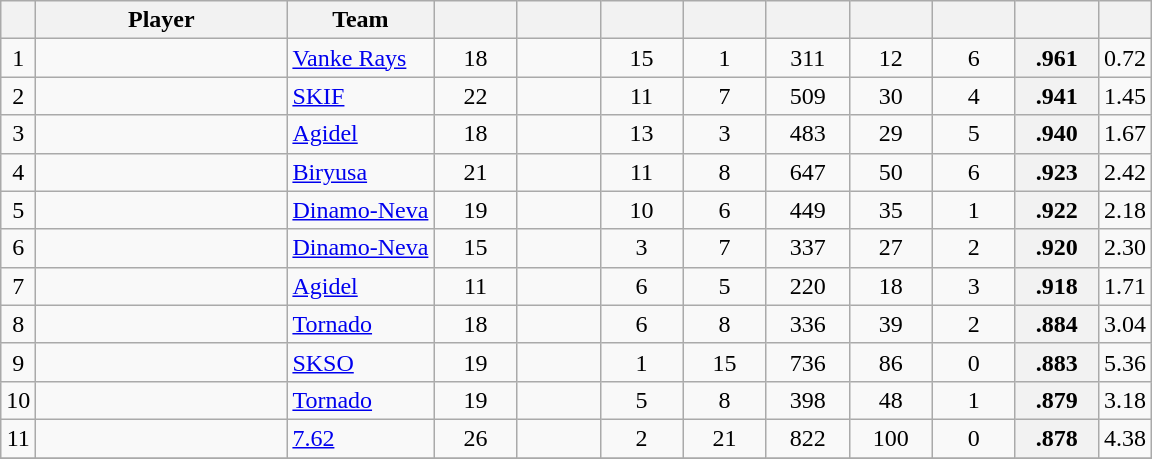<table class="wikitable sortable" style="text-align: center">
<tr>
<th></th>
<th style="width: 10em;">Player</th>
<th>Team</th>
<th style="width: 3em;"></th>
<th style="width: 3em;"></th>
<th style="width: 3em;"></th>
<th style="width: 3em;"></th>
<th style="width: 3em;"></th>
<th style="width: 3em;"></th>
<th style="width: 3em;"></th>
<th style="width: 3em;"></th>
<th></th>
</tr>
<tr>
<td>1</td>
<td style="text-align:left;"></td>
<td style="text-align:left;"><a href='#'>Vanke Rays</a></td>
<td>18</td>
<td></td>
<td>15</td>
<td>1</td>
<td>311</td>
<td>12</td>
<td>6</td>
<th>.961</th>
<td>0.72</td>
</tr>
<tr>
<td>2</td>
<td style="text-align:left;"></td>
<td style="text-align:left;"><a href='#'>SKIF</a></td>
<td>22</td>
<td></td>
<td>11</td>
<td>7</td>
<td>509</td>
<td>30</td>
<td>4</td>
<th>.941</th>
<td>1.45</td>
</tr>
<tr>
<td>3</td>
<td style="text-align:left;"></td>
<td style="text-align:left;"><a href='#'>Agidel</a></td>
<td>18</td>
<td></td>
<td>13</td>
<td>3</td>
<td>483</td>
<td>29</td>
<td>5</td>
<th>.940</th>
<td>1.67</td>
</tr>
<tr>
<td>4</td>
<td style="text-align:left;"></td>
<td style="text-align:left;"><a href='#'>Biryusa</a></td>
<td>21</td>
<td></td>
<td>11</td>
<td>8</td>
<td>647</td>
<td>50</td>
<td>6</td>
<th>.923</th>
<td>2.42</td>
</tr>
<tr>
<td>5</td>
<td style="text-align:left;"></td>
<td style="text-align:left;"><a href='#'>Dinamo-Neva</a></td>
<td>19</td>
<td></td>
<td>10</td>
<td>6</td>
<td>449</td>
<td>35</td>
<td>1</td>
<th>.922</th>
<td>2.18</td>
</tr>
<tr>
<td>6</td>
<td style="text-align:left;"></td>
<td style="text-align:left;"><a href='#'>Dinamo-Neva</a></td>
<td>15</td>
<td></td>
<td>3</td>
<td>7</td>
<td>337</td>
<td>27</td>
<td>2</td>
<th>.920</th>
<td>2.30</td>
</tr>
<tr>
<td>7</td>
<td style="text-align:left;"></td>
<td style="text-align:left;"><a href='#'>Agidel</a></td>
<td>11</td>
<td></td>
<td>6</td>
<td>5</td>
<td>220</td>
<td>18</td>
<td>3</td>
<th>.918</th>
<td>1.71</td>
</tr>
<tr>
<td>8</td>
<td style="text-align:left;"></td>
<td style="text-align:left;"><a href='#'>Tornado</a></td>
<td>18</td>
<td></td>
<td>6</td>
<td>8</td>
<td>336</td>
<td>39</td>
<td>2</td>
<th>.884</th>
<td>3.04</td>
</tr>
<tr>
<td>9</td>
<td style="text-align:left;"></td>
<td style="text-align:left;"><a href='#'>SKSO</a></td>
<td>19</td>
<td></td>
<td>1</td>
<td>15</td>
<td>736</td>
<td>86</td>
<td>0</td>
<th>.883</th>
<td>5.36</td>
</tr>
<tr>
<td>10</td>
<td style="text-align:left;"></td>
<td style="text-align:left;"><a href='#'>Tornado</a></td>
<td>19</td>
<td></td>
<td>5</td>
<td>8</td>
<td>398</td>
<td>48</td>
<td>1</td>
<th>.879</th>
<td>3.18</td>
</tr>
<tr>
<td>11</td>
<td style="text-align:left;"></td>
<td style="text-align:left;"><a href='#'>7.62</a></td>
<td>26</td>
<td></td>
<td>2</td>
<td>21</td>
<td>822</td>
<td>100</td>
<td>0</td>
<th>.878</th>
<td>4.38</td>
</tr>
<tr>
</tr>
</table>
